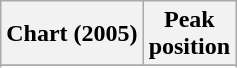<table class="wikitable sortable plainrowheaders">
<tr>
<th scope="col">Chart (2005)</th>
<th scope="col">Peak<br>position</th>
</tr>
<tr>
</tr>
<tr>
</tr>
</table>
